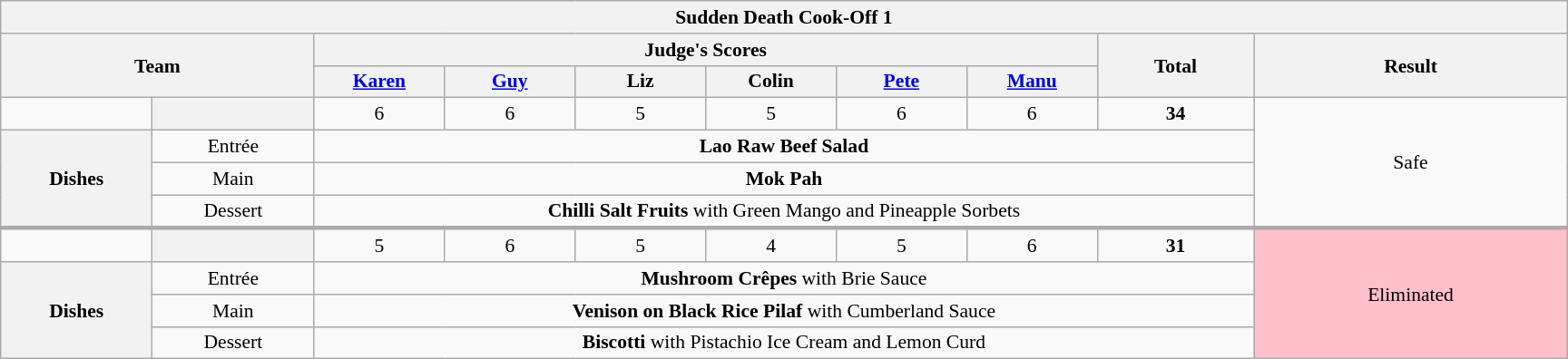<table class="wikitable plainrowheaders" style="margin:1em auto; text-align:center; font-size:90%; width:80em;">
<tr>
<th colspan="10" >Sudden Death Cook-Off 1</th>
</tr>
<tr>
<th rowspan="2" style="width:20%;" colspan="2">Team</th>
<th colspan="6" style="width:50%;">Judge's Scores</th>
<th rowspan="2" style="width:10%;">Total<br></th>
<th rowspan="2" style="width:20%;">Result</th>
</tr>
<tr>
<th style="width:50px;"><a href='#'>Karen</a></th>
<th style="width:50px;"><a href='#'>Guy</a></th>
<th style="width:50px;">Liz</th>
<th style="width:50px;">Colin</th>
<th style="width:50px;"><a href='#'>Pete</a></th>
<th style="width:50px;"><a href='#'>Manu</a></th>
</tr>
<tr>
<td></td>
<th style="text-align:centre"></th>
<td>6</td>
<td>6</td>
<td>5</td>
<td>5</td>
<td>6</td>
<td>6</td>
<td><strong>34</strong></td>
<td rowspan="4">Safe</td>
</tr>
<tr>
<th rowspan="3">Dishes</th>
<td>Entrée</td>
<td colspan="7"><strong>Lao Raw Beef Salad</strong></td>
</tr>
<tr>
<td>Main</td>
<td colspan="7"><strong>Mok Pah</strong></td>
</tr>
<tr>
<td>Dessert</td>
<td colspan="7"><strong>Chilli Salt Fruits</strong> with Green Mango and Pineapple Sorbets</td>
</tr>
<tr style="border-top:3px solid #aaa;">
<td></td>
<th style="text-align:centre"></th>
<td>5</td>
<td>6</td>
<td>5</td>
<td>4</td>
<td>5</td>
<td>6</td>
<td><strong>31</strong></td>
<td style="background:pink" rowspan="4">Eliminated</td>
</tr>
<tr>
<th rowspan="3">Dishes</th>
<td>Entrée</td>
<td colspan="7"><strong>Mushroom Crêpes</strong> with Brie Sauce</td>
</tr>
<tr>
<td>Main</td>
<td colspan="7"><strong>Venison on Black Rice Pilaf</strong> with Cumberland Sauce</td>
</tr>
<tr>
<td>Dessert</td>
<td colspan="7"><strong>Biscotti</strong> with Pistachio Ice Cream and Lemon Curd</td>
</tr>
</table>
